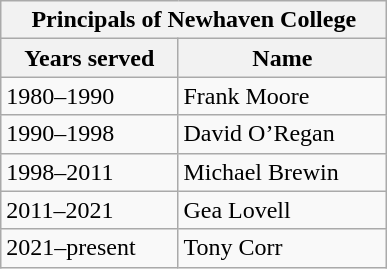<table class="wikitable">
<tr>
<th colspan=4 width=250>Principals of Newhaven College</th>
</tr>
<tr>
<th>Years served</th>
<th>Name</th>
</tr>
<tr>
<td>1980–1990</td>
<td>Frank Moore</td>
</tr>
<tr>
<td>1990–1998</td>
<td>David O’Regan</td>
</tr>
<tr>
<td>1998–2011</td>
<td>Michael Brewin</td>
</tr>
<tr>
<td>2011–2021</td>
<td>Gea Lovell</td>
</tr>
<tr>
<td>2021–present</td>
<td>Tony Corr</td>
</tr>
</table>
